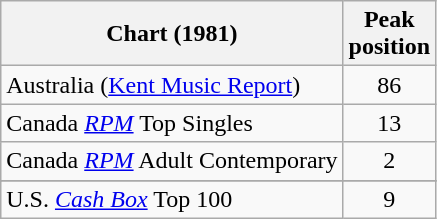<table class="wikitable sortable">
<tr>
<th align="left">Chart (1981)</th>
<th align="left">Peak<br>position</th>
</tr>
<tr>
<td>Australia (<a href='#'>Kent Music Report</a>)</td>
<td style="text-align:center;">86</td>
</tr>
<tr>
<td>Canada <em><a href='#'>RPM</a></em> Top Singles</td>
<td style="text-align:center;">13</td>
</tr>
<tr>
<td>Canada <em><a href='#'>RPM</a></em> Adult Contemporary</td>
<td style="text-align:center;">2</td>
</tr>
<tr>
</tr>
<tr>
</tr>
<tr>
</tr>
<tr>
<td>U.S. <a href='#'><em>Cash Box</em></a> Top 100</td>
<td align="center">9</td>
</tr>
</table>
